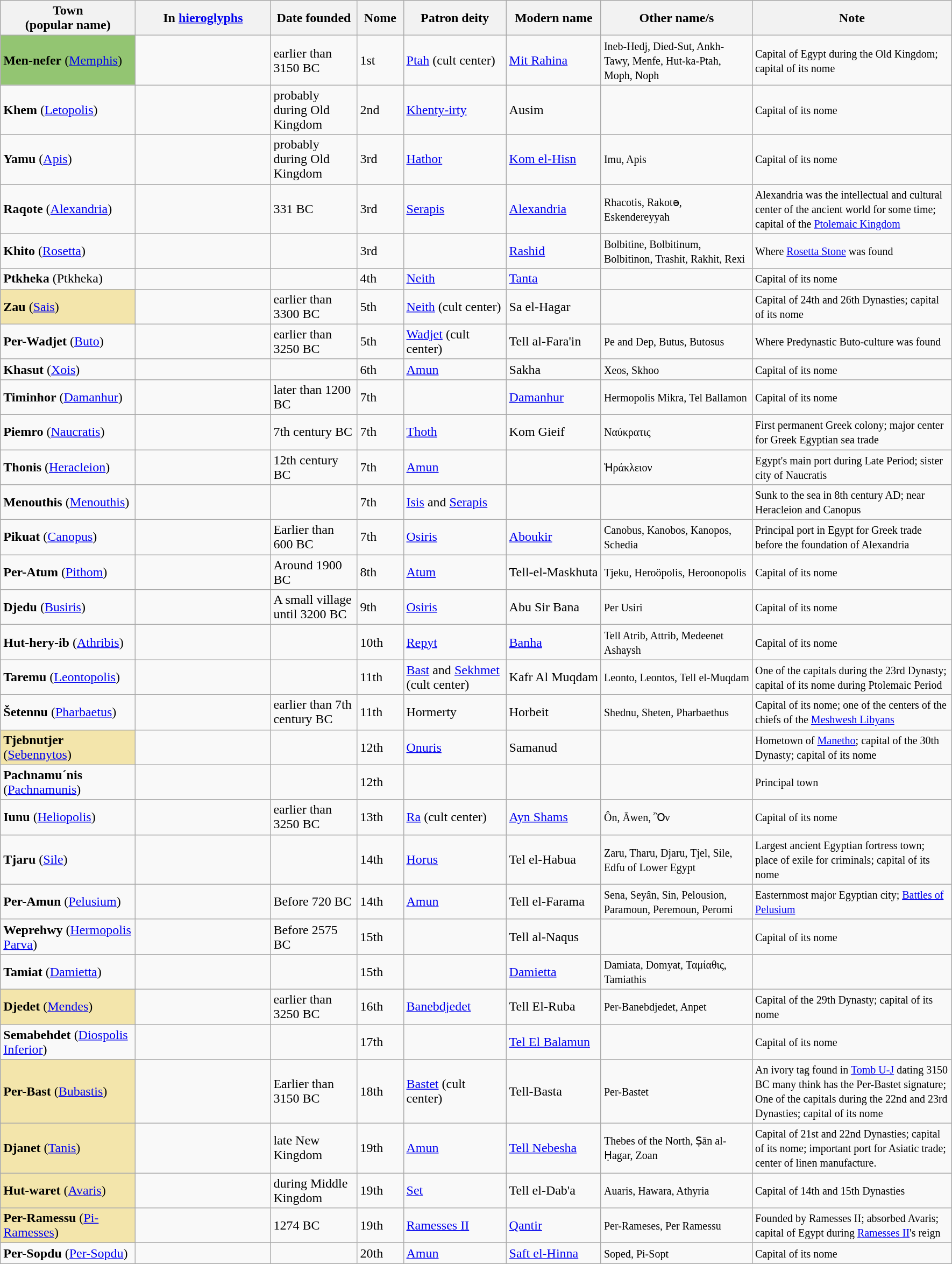<table class="wikitable sortable" style="text-align:left;">
<tr>
<th data-sort-type="letter" scope="col" style="width:160px;">Town<br>(popular name)</th>
<th data-sort-type="letter" scope="col" style="width:160px;">In <a href='#'>hieroglyphs</a></th>
<th data-sort-type="letter" scope="col" style="width:100px;">Date founded</th>
<th data-sort-type="number" scope="col" style="width:50px;">Nome</th>
<th data-stype="letter" scope="col" style="width:120px;">Patron deity</th>
<th data-sort-type="letter" scope="col" style="Poodth:100px;">Modern name</th>
<th data-sort-type="letter" scope="col" style="width:180px;">Other name/s</th>
<th data-sort-type="letter" scope="col" style="width:240px;">Note</th>
</tr>
<tr>
<td bgcolor="93C572"><strong>Men-nefer</strong> (<a href='#'>Memphis</a>)</td>
<td></td>
<td>earlier than 3150 BC</td>
<td>1st</td>
<td><a href='#'>Ptah</a> (cult center)</td>
<td><a href='#'>Mit Rahina</a></td>
<td><small>Ineb-Hedj, Died-Sut, Ankh-Tawy, Menfe, Hut-ka-Ptah, Moph, Noph</small></td>
<td><small>Capital of Egypt during the Old Kingdom; capital of its nome</small></td>
</tr>
<tr>
<td><strong>Khem</strong> (<a href='#'>Letopolis</a>)</td>
<td></td>
<td>probably during Old Kingdom</td>
<td>2nd</td>
<td><a href='#'>Khenty-irty</a></td>
<td>Ausim</td>
<td></td>
<td><small>Capital of its nome</small></td>
</tr>
<tr>
<td><strong>Yamu</strong> (<a href='#'>Apis</a>)</td>
<td></td>
<td>probably during Old Kingdom</td>
<td>3rd</td>
<td><a href='#'>Hathor</a></td>
<td><a href='#'>Kom el-Hisn</a></td>
<td><small>Imu, Apis</small></td>
<td><small>Capital of its nome</small></td>
</tr>
<tr>
<td><strong>Raqote</strong> (<a href='#'>Alexandria</a>)</td>
<td></td>
<td>331 BC</td>
<td>3rd</td>
<td><a href='#'>Serapis</a></td>
<td><a href='#'>Alexandria</a></td>
<td><small>Rhacotis, Rakotə, Eskendereyyah</small></td>
<td><small>Alexandria was the intellectual and cultural center of the ancient world for some time; capital of the <a href='#'>Ptolemaic Kingdom</a></small></td>
</tr>
<tr>
<td><strong>Khito</strong> (<a href='#'>Rosetta</a>)</td>
<td></td>
<td></td>
<td>3rd</td>
<td></td>
<td><a href='#'>Rashid</a></td>
<td><small>Bolbitine, Bolbitinum, Bolbitinon, Trashit, Rakhit, Rexi</small></td>
<td><small>Where <a href='#'>Rosetta Stone</a> was found</small></td>
</tr>
<tr>
<td><strong>Ptkheka</strong> (Ptkheka)</td>
<td></td>
<td></td>
<td>4th</td>
<td><a href='#'>Neith</a></td>
<td><a href='#'>Tanta</a></td>
<td></td>
<td><small>Capital of its nome</small></td>
</tr>
<tr>
<td bgcolor="F3E5AB"><strong>Zau</strong> (<a href='#'>Sais</a>)</td>
<td></td>
<td>earlier than 3300 BC</td>
<td>5th</td>
<td><a href='#'>Neith</a>  (cult center)</td>
<td>Sa el-Hagar</td>
<td></td>
<td><small>Capital of 24th and 26th Dynasties; capital of its nome</small></td>
</tr>
<tr>
<td><strong>Per-Wadjet</strong> (<a href='#'>Buto</a>)</td>
<td></td>
<td>earlier than 3250 BC</td>
<td>5th</td>
<td><a href='#'>Wadjet</a> (cult center)</td>
<td>Tell al-Fara'in</td>
<td><small>Pe and Dep, Butus, Butosus</small></td>
<td><small>Where Predynastic Buto-culture was found</small></td>
</tr>
<tr>
<td><strong>Khasut</strong> (<a href='#'>Xois</a>)</td>
<td></td>
<td></td>
<td>6th</td>
<td><a href='#'>Amun</a></td>
<td>Sakha</td>
<td><small>Xeos, Skhoo</small></td>
<td><small>Capital of its nome</small></td>
</tr>
<tr>
<td><strong>Timinhor</strong> (<a href='#'>Damanhur</a>)</td>
<td></td>
<td>later than 1200 BC</td>
<td>7th</td>
<td></td>
<td><a href='#'>Damanhur</a></td>
<td><small>Hermopolis Mikra, Tel Ballamon</small></td>
<td><small>Capital of its nome</small></td>
</tr>
<tr>
<td><strong>Piemro</strong> (<a href='#'>Naucratis</a>)</td>
<td></td>
<td>7th century BC</td>
<td>7th</td>
<td><a href='#'>Thoth</a></td>
<td>Kom Gieif</td>
<td><small>Ναύκρατις</small></td>
<td><small>First permanent Greek colony; major center for Greek Egyptian sea trade</small></td>
</tr>
<tr>
<td><strong>Thonis</strong> (<a href='#'>Heracleion</a>)</td>
<td></td>
<td>12th century BC</td>
<td>7th</td>
<td><a href='#'>Amun</a></td>
<td></td>
<td><small>Ἡράκλειον</small></td>
<td><small>Egypt's main port during Late Period; sister city of Naucratis</small></td>
</tr>
<tr>
<td><strong>Menouthis</strong> (<a href='#'>Menouthis</a>)</td>
<td></td>
<td></td>
<td>7th</td>
<td><a href='#'>Isis</a> and <a href='#'>Serapis</a></td>
<td></td>
<td></td>
<td><small>Sunk to the sea in 8th century AD; near Heracleion and Canopus</small></td>
</tr>
<tr>
<td><strong>Pikuat</strong> (<a href='#'>Canopus</a>)</td>
<td></td>
<td>Earlier than 600 BC</td>
<td>7th</td>
<td><a href='#'>Osiris</a></td>
<td><a href='#'>Aboukir</a></td>
<td><small>Canobus, Kanobos, Kanopos, Schedia</small></td>
<td><small>Principal port in Egypt for Greek trade before the foundation of Alexandria</small></td>
</tr>
<tr>
<td><strong>Per-Atum</strong> (<a href='#'>Pithom</a>)</td>
<td></td>
<td>Around 1900 BC</td>
<td>8th</td>
<td><a href='#'>Atum</a></td>
<td>Tell-el-Maskhuta</td>
<td><small>Tjeku, Heroöpolis, Heroonopolis</small></td>
<td><small>Capital of its nome</small></td>
</tr>
<tr>
<td><strong>Djedu</strong> (<a href='#'>Busiris</a>)</td>
<td></td>
<td>A small village until 3200 BC</td>
<td>9th</td>
<td><a href='#'>Osiris</a></td>
<td>Abu Sir Bana</td>
<td><small>Per Usiri</small></td>
<td><small>Capital of its nome</small></td>
</tr>
<tr>
<td><strong>Hut-hery-ib</strong> (<a href='#'>Athribis</a>)</td>
<td></td>
<td></td>
<td>10th</td>
<td><a href='#'>Repyt</a></td>
<td><a href='#'>Banha</a></td>
<td><small>Tell Atrib, Attrib, Medeenet Ashaysh</small></td>
<td><small>Capital of its nome</small></td>
</tr>
<tr>
<td><strong>Taremu</strong> (<a href='#'>Leontopolis</a>)</td>
<td></td>
<td></td>
<td>11th</td>
<td><a href='#'>Bast</a> and <a href='#'>Sekhmet</a> (cult center)</td>
<td>Kafr Al Muqdam</td>
<td><small>Leonto, Leontos, Tell el-Muqdam</small></td>
<td><small>One of the capitals during the 23rd Dynasty; capital of its nome during Ptolemaic Period</small></td>
</tr>
<tr>
<td><strong>Šetennu</strong> (<a href='#'>Pharbaetus</a>)</td>
<td></td>
<td>earlier than 7th century BC</td>
<td>11th</td>
<td>Hormerty</td>
<td>Horbeit</td>
<td><small>Shednu, Sheten, Pharbaethus</small></td>
<td><small>Capital of its nome; one of the centers of the chiefs of the <a href='#'>Meshwesh Libyans</a></small></td>
</tr>
<tr>
<td bgcolor="F3E5AB"><strong>Tjebnutjer</strong> (<a href='#'>Sebennytos</a>)</td>
<td></td>
<td></td>
<td>12th</td>
<td><a href='#'>Onuris</a></td>
<td>Samanud</td>
<td></td>
<td><small>Hometown of <a href='#'>Manetho</a>; capital of the 30th Dynasty; capital of its nome</small></td>
</tr>
<tr>
<td><strong>Pachnamu´nis</strong> (<a href='#'>Pachnamunis</a>)</td>
<td></td>
<td></td>
<td>12th</td>
<td></td>
<td></td>
<td></td>
<td><small>Principal town</small></td>
</tr>
<tr>
<td><strong>Iunu</strong> (<a href='#'>Heliopolis</a>)</td>
<td></td>
<td>earlier than 3250 BC</td>
<td>13th</td>
<td><a href='#'>Ra</a> (cult center)</td>
<td><a href='#'>Ayn Shams</a></td>
<td><small>Ôn, Āwen, Ὂν</small></td>
<td><small>Capital of its nome</small></td>
</tr>
<tr>
<td><strong>Tjaru</strong> (<a href='#'>Sile</a>)</td>
<td></td>
<td></td>
<td>14th</td>
<td><a href='#'>Horus</a></td>
<td>Tel el-Habua</td>
<td><small>Zaru, Tharu, Djaru, Tjel, Sile, Edfu of Lower Egypt</small></td>
<td><small>Largest ancient Egyptian fortress town; place of exile for criminals; capital of its nome</small></td>
</tr>
<tr>
<td><strong>Per-Amun</strong> (<a href='#'>Pelusium</a>)</td>
<td></td>
<td>Before 720 BC</td>
<td>14th</td>
<td><a href='#'>Amun</a></td>
<td>Tell el-Farama</td>
<td><small>Sena, Seyân, Sin, Pelousion, Paramoun, Peremoun, Peromi</small></td>
<td><small>Easternmost major Egyptian city; <a href='#'>Battles of Pelusium</a></small></td>
</tr>
<tr>
<td><strong>Weprehwy</strong> (<a href='#'>Hermopolis Parva</a>)</td>
<td></td>
<td>Before 2575 BC</td>
<td>15th</td>
<td></td>
<td>Tell al-Naqus</td>
<td></td>
<td><small>Capital of its nome</small></td>
</tr>
<tr>
<td><strong>Tamiat</strong> (<a href='#'>Damietta</a>)</td>
<td></td>
<td></td>
<td>15th</td>
<td></td>
<td><a href='#'>Damietta</a></td>
<td><small>Damiata, Domyat, Ταμίαθις, Tamiathis</small></td>
<td></td>
</tr>
<tr>
<td bgcolor="F3E5AB"><strong>Djedet</strong> (<a href='#'>Mendes</a>)</td>
<td></td>
<td>earlier than 3250 BC</td>
<td>16th</td>
<td><a href='#'>Banebdjedet</a></td>
<td>Tell El-Ruba</td>
<td><small>Per-Banebdjedet, Anpet</small></td>
<td><small>Capital of the 29th Dynasty; capital of its nome</small></td>
</tr>
<tr>
<td><strong>Semabehdet</strong> (<a href='#'>Diospolis Inferior</a>)</td>
<td></td>
<td></td>
<td>17th</td>
<td></td>
<td><a href='#'>Tel El Balamun</a></td>
<td></td>
<td><small>Capital of its nome</small></td>
</tr>
<tr>
<td bgcolor="F3E5AB"><strong>Per-Bast</strong> (<a href='#'>Bubastis</a>)</td>
<td></td>
<td>Earlier than 3150 BC</td>
<td>18th</td>
<td><a href='#'>Bastet</a>  (cult center)</td>
<td>Tell-Basta</td>
<td><small>Per-Bastet</small></td>
<td><small> An ivory tag found in <a href='#'>Tomb U-J</a> dating 3150 BC many think has the Per-Bastet signature; One of the capitals during the 22nd and 23rd Dynasties; capital of its nome </small></td>
</tr>
<tr>
<td bgcolor="F3E5AB"><strong>Djanet</strong> (<a href='#'>Tanis</a>)</td>
<td></td>
<td>late New Kingdom</td>
<td>19th</td>
<td><a href='#'>Amun</a></td>
<td><a href='#'>Tell Nebesha</a></td>
<td><small>Thebes of the North, Ṣān al-Ḥagar, Zoan</small></td>
<td><small>Capital of 21st and 22nd Dynasties; capital of its nome; important port for Asiatic trade; center of linen manufacture.</small></td>
</tr>
<tr>
<td bgcolor="F3E5AB"><strong>Hut-waret</strong> (<a href='#'>Avaris</a>)</td>
<td></td>
<td>during Middle Kingdom</td>
<td>19th</td>
<td><a href='#'>Set</a></td>
<td>Tell el-Dab'a</td>
<td><small>Auaris, Hawara, Athyria</small></td>
<td><small>Capital of 14th and 15th Dynasties</small></td>
</tr>
<tr>
<td bgcolor="F3E5AB"><strong>Per-Ramessu</strong> (<a href='#'>Pi-Ramesses</a>)</td>
<td></td>
<td>1274 BC</td>
<td>19th</td>
<td><a href='#'>Ramesses II</a></td>
<td><a href='#'>Qantir</a></td>
<td><small>Per-Rameses, Per Ramessu</small></td>
<td><small>Founded by Ramesses II; absorbed Avaris; capital of Egypt during <a href='#'>Ramesses II</a>'s reign</small></td>
</tr>
<tr>
<td><strong>Per-Sopdu</strong> (<a href='#'>Per-Sopdu</a>)</td>
<td></td>
<td></td>
<td>20th</td>
<td><a href='#'>Amun</a></td>
<td><a href='#'>Saft el-Hinna</a></td>
<td><small>Soped, Pi-Sopt</small></td>
<td><small>Capital of its nome</small></td>
</tr>
</table>
